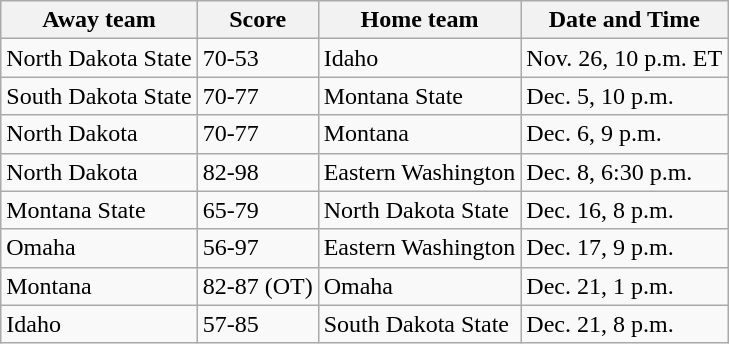<table class= "wikitable">
<tr>
<th>Away team</th>
<th>Score</th>
<th>Home team</th>
<th>Date and Time</th>
</tr>
<tr>
<td>North Dakota State</td>
<td>70-53</td>
<td>Idaho</td>
<td>Nov. 26, 10 p.m. ET</td>
</tr>
<tr>
<td>South Dakota State</td>
<td>70-77</td>
<td>Montana State</td>
<td>Dec. 5, 10 p.m.</td>
</tr>
<tr>
<td>North Dakota</td>
<td>70-77</td>
<td>Montana</td>
<td>Dec. 6, 9 p.m.</td>
</tr>
<tr>
<td>North Dakota</td>
<td>82-98</td>
<td>Eastern Washington</td>
<td>Dec. 8, 6:30 p.m.</td>
</tr>
<tr>
<td>Montana State</td>
<td>65-79</td>
<td>North Dakota State</td>
<td>Dec. 16, 8 p.m.</td>
</tr>
<tr>
<td>Omaha</td>
<td>56-97</td>
<td>Eastern Washington</td>
<td>Dec. 17, 9 p.m.</td>
</tr>
<tr>
<td>Montana</td>
<td>82-87 (OT)</td>
<td>Omaha</td>
<td>Dec. 21, 1 p.m.</td>
</tr>
<tr>
<td>Idaho</td>
<td>57-85</td>
<td>South Dakota State</td>
<td>Dec. 21, 8 p.m.</td>
</tr>
</table>
